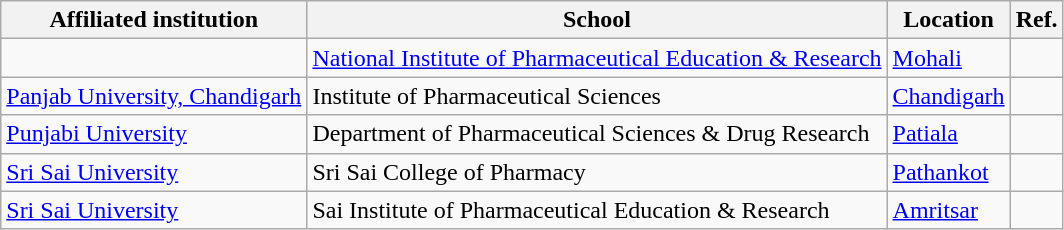<table class="wikitable sortable">
<tr>
<th>Affiliated institution</th>
<th>School</th>
<th>Location</th>
<th>Ref.</th>
</tr>
<tr>
<td></td>
<td><a href='#'>National Institute of Pharmaceutical Education & Research</a></td>
<td><a href='#'>Mohali</a></td>
<td></td>
</tr>
<tr>
<td><a href='#'>Panjab University, Chandigarh</a></td>
<td>Institute of Pharmaceutical Sciences</td>
<td><a href='#'>Chandigarh</a></td>
<td></td>
</tr>
<tr>
<td><a href='#'>Punjabi University</a></td>
<td>Department of Pharmaceutical Sciences & Drug Research</td>
<td><a href='#'>Patiala</a></td>
<td></td>
</tr>
<tr>
<td><a href='#'>Sri Sai University</a></td>
<td>Sri Sai College of Pharmacy</td>
<td><a href='#'>Pathankot</a></td>
<td></td>
</tr>
<tr>
<td><a href='#'>Sri Sai University</a></td>
<td>Sai Institute of Pharmaceutical Education & Research</td>
<td><a href='#'>Amritsar</a></td>
<td></td>
</tr>
</table>
